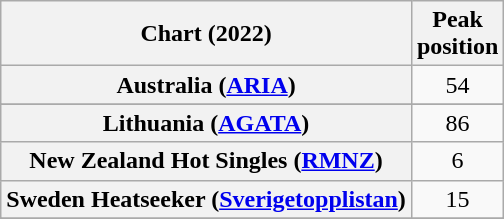<table class="wikitable sortable plainrowheaders" style="text-align:center">
<tr>
<th scope="col">Chart (2022)</th>
<th scope="col">Peak<br>position</th>
</tr>
<tr>
<th scope="row">Australia (<a href='#'>ARIA</a>)</th>
<td>54</td>
</tr>
<tr>
</tr>
<tr>
</tr>
<tr>
</tr>
<tr>
<th scope="row">Lithuania (<a href='#'>AGATA</a>)</th>
<td>86</td>
</tr>
<tr>
<th scope="row">New Zealand Hot Singles (<a href='#'>RMNZ</a>)</th>
<td>6</td>
</tr>
<tr>
<th scope="row">Sweden Heatseeker (<a href='#'>Sverigetopplistan</a>)</th>
<td>15</td>
</tr>
<tr>
</tr>
<tr>
</tr>
</table>
